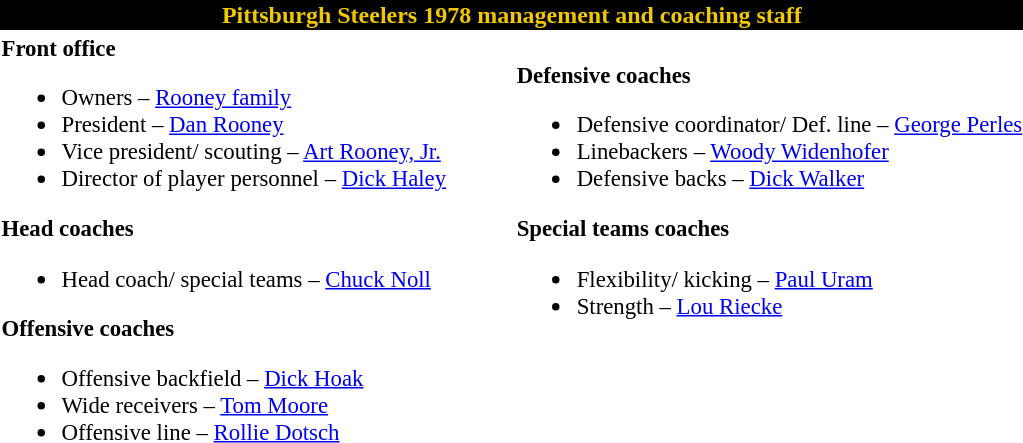<table class="toccolours">
<tr>
<th colspan="7" style="background:black; color:#f2c800;"><strong>Pittsburgh Steelers 1978 management and coaching staff</strong></th>
</tr>
<tr>
<td style="font-size:95%; vertical-align:top;"><strong>Front office</strong><br><ul><li>Owners – <a href='#'>Rooney family</a></li><li>President – <a href='#'>Dan Rooney</a></li><li>Vice president/ scouting – <a href='#'>Art Rooney, Jr.</a></li><li>Director of player personnel – <a href='#'>Dick Haley</a></li></ul><strong>Head coaches</strong><ul><li>Head coach/ special teams – <a href='#'>Chuck Noll</a></li></ul><strong>Offensive coaches</strong><ul><li>Offensive backfield – <a href='#'>Dick Hoak</a></li><li>Wide receivers – <a href='#'>Tom Moore</a></li><li>Offensive line – <a href='#'>Rollie Dotsch</a></li></ul></td>
<td width="35"> </td>
<td valign="top"></td>
<td style="font-size:95%; vertical-align:top;"><br><strong>Defensive coaches</strong><ul><li>Defensive coordinator/ Def. line – <a href='#'>George Perles</a></li><li>Linebackers – <a href='#'>Woody Widenhofer</a></li><li>Defensive backs – <a href='#'>Dick Walker</a></li></ul><strong>Special teams coaches</strong><ul><li>Flexibility/ kicking – <a href='#'>Paul Uram</a></li><li>Strength – <a href='#'>Lou Riecke</a></li></ul></td>
</tr>
</table>
